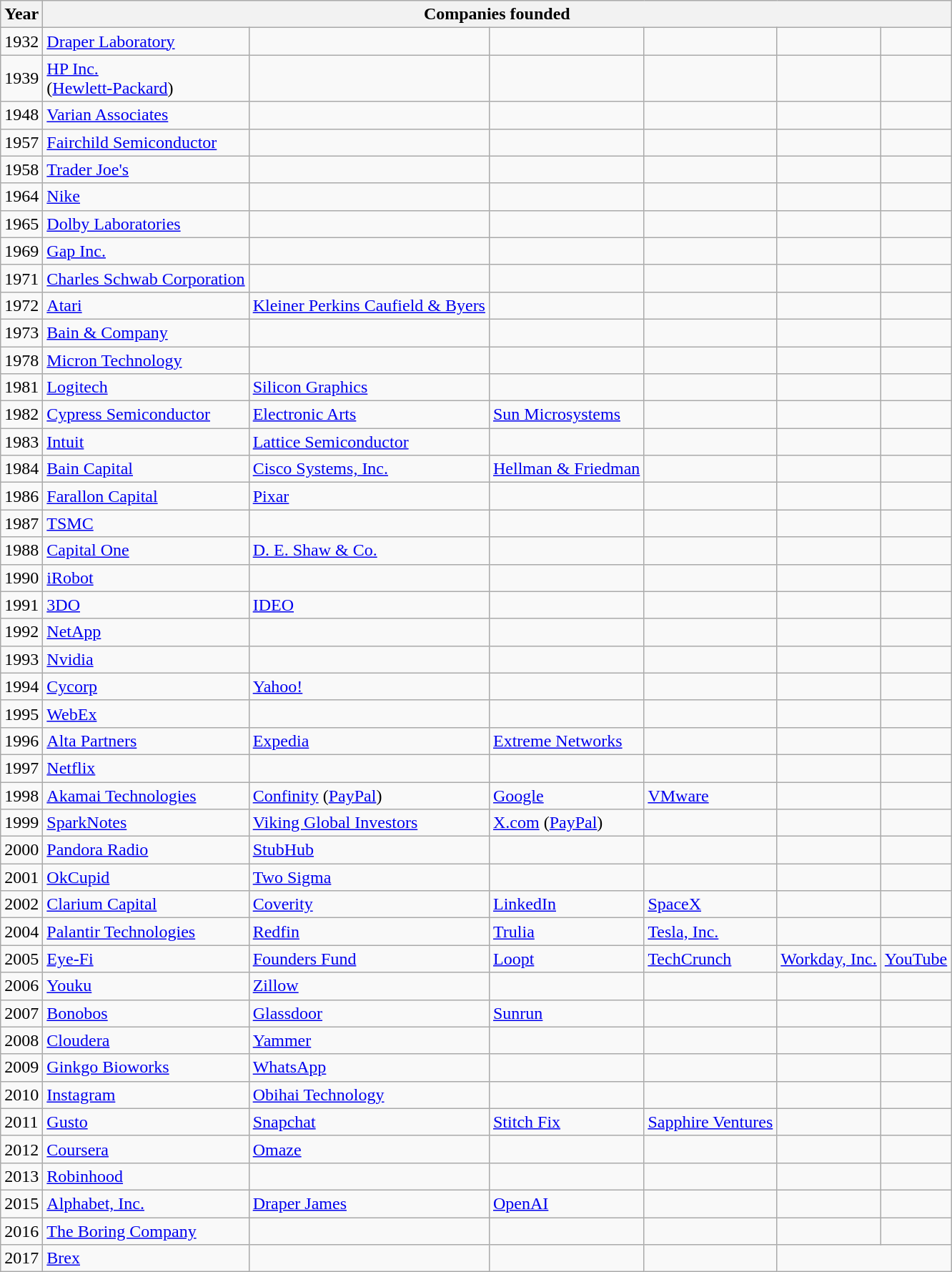<table class="wikitable sortable">
<tr>
<th>Year</th>
<th colspan="6">Companies founded</th>
</tr>
<tr>
<td>1932</td>
<td><a href='#'>Draper Laboratory</a></td>
<td></td>
<td></td>
<td></td>
<td></td>
<td></td>
</tr>
<tr>
<td>1939</td>
<td><a href='#'>HP Inc.</a><br>(<a href='#'>Hewlett-Packard</a>)</td>
<td></td>
<td></td>
<td></td>
<td></td>
<td></td>
</tr>
<tr>
<td>1948</td>
<td><a href='#'>Varian Associates</a></td>
<td></td>
<td></td>
<td></td>
<td></td>
<td></td>
</tr>
<tr>
<td>1957</td>
<td><a href='#'>Fairchild Semiconductor</a></td>
<td></td>
<td></td>
<td></td>
<td></td>
<td></td>
</tr>
<tr>
<td>1958</td>
<td><a href='#'>Trader Joe's</a></td>
<td></td>
<td></td>
<td></td>
<td></td>
<td></td>
</tr>
<tr>
<td>1964</td>
<td><a href='#'>Nike</a></td>
<td></td>
<td></td>
<td></td>
<td></td>
<td></td>
</tr>
<tr>
<td>1965</td>
<td><a href='#'>Dolby Laboratories</a></td>
<td></td>
<td></td>
<td></td>
<td></td>
<td></td>
</tr>
<tr>
<td>1969</td>
<td><a href='#'>Gap Inc.</a></td>
<td></td>
<td></td>
<td></td>
<td></td>
<td></td>
</tr>
<tr>
<td>1971</td>
<td><a href='#'>Charles Schwab Corporation</a></td>
<td></td>
<td></td>
<td></td>
<td></td>
<td></td>
</tr>
<tr>
<td>1972</td>
<td><a href='#'>Atari</a></td>
<td><a href='#'>Kleiner Perkins Caufield & Byers</a></td>
<td></td>
<td></td>
<td></td>
<td></td>
</tr>
<tr>
<td>1973</td>
<td><a href='#'>Bain & Company</a></td>
<td></td>
<td></td>
<td></td>
<td></td>
<td></td>
</tr>
<tr>
<td>1978</td>
<td><a href='#'>Micron Technology</a></td>
<td></td>
<td></td>
<td></td>
<td></td>
<td></td>
</tr>
<tr>
<td>1981</td>
<td><a href='#'>Logitech</a></td>
<td><a href='#'>Silicon Graphics</a></td>
<td></td>
<td></td>
<td></td>
<td></td>
</tr>
<tr>
<td>1982</td>
<td><a href='#'>Cypress Semiconductor</a></td>
<td><a href='#'>Electronic Arts</a></td>
<td><a href='#'>Sun Microsystems</a></td>
<td></td>
<td></td>
<td></td>
</tr>
<tr>
<td>1983</td>
<td><a href='#'>Intuit</a></td>
<td><a href='#'>Lattice Semiconductor</a></td>
<td></td>
<td></td>
<td></td>
<td></td>
</tr>
<tr>
<td>1984</td>
<td><a href='#'>Bain Capital</a></td>
<td><a href='#'>Cisco Systems, Inc.</a></td>
<td><a href='#'>Hellman & Friedman</a></td>
<td></td>
<td></td>
<td></td>
</tr>
<tr>
<td>1986</td>
<td><a href='#'>Farallon Capital</a></td>
<td><a href='#'>Pixar</a></td>
<td></td>
<td></td>
<td></td>
<td></td>
</tr>
<tr>
<td>1987</td>
<td><a href='#'>TSMC</a></td>
<td></td>
<td></td>
<td></td>
<td></td>
<td></td>
</tr>
<tr>
<td>1988</td>
<td><a href='#'>Capital One</a></td>
<td><a href='#'>D. E. Shaw & Co.</a></td>
<td></td>
<td></td>
<td></td>
<td></td>
</tr>
<tr>
<td>1990</td>
<td><a href='#'>iRobot</a></td>
<td></td>
<td></td>
<td></td>
<td></td>
<td></td>
</tr>
<tr>
<td>1991</td>
<td><a href='#'>3DO</a></td>
<td><a href='#'>IDEO</a></td>
<td></td>
<td></td>
<td></td>
<td></td>
</tr>
<tr>
<td>1992</td>
<td><a href='#'>NetApp</a></td>
<td></td>
<td></td>
<td></td>
<td></td>
<td></td>
</tr>
<tr>
<td>1993</td>
<td><a href='#'>Nvidia</a></td>
<td></td>
<td></td>
<td></td>
<td></td>
<td></td>
</tr>
<tr>
<td>1994</td>
<td><a href='#'>Cycorp</a></td>
<td><a href='#'>Yahoo!</a></td>
<td></td>
<td></td>
<td></td>
<td></td>
</tr>
<tr>
<td>1995</td>
<td><a href='#'>WebEx</a></td>
<td></td>
<td></td>
<td></td>
<td></td>
<td></td>
</tr>
<tr>
<td>1996</td>
<td><a href='#'>Alta Partners</a></td>
<td><a href='#'>Expedia</a></td>
<td><a href='#'>Extreme Networks</a></td>
<td></td>
<td></td>
<td></td>
</tr>
<tr>
<td>1997</td>
<td><a href='#'>Netflix</a></td>
<td></td>
<td></td>
<td></td>
<td></td>
<td></td>
</tr>
<tr>
<td>1998</td>
<td><a href='#'>Akamai Technologies</a></td>
<td><a href='#'>Confinity</a> (<a href='#'>PayPal</a>)</td>
<td><a href='#'>Google</a></td>
<td><a href='#'>VMware</a></td>
<td></td>
<td></td>
</tr>
<tr>
<td>1999</td>
<td><a href='#'>SparkNotes</a></td>
<td><a href='#'>Viking Global Investors</a></td>
<td><a href='#'>X.com</a> (<a href='#'>PayPal</a>)</td>
<td></td>
<td></td>
<td></td>
</tr>
<tr>
<td>2000</td>
<td><a href='#'>Pandora Radio</a></td>
<td><a href='#'>StubHub</a></td>
<td></td>
<td></td>
<td></td>
<td></td>
</tr>
<tr>
<td>2001</td>
<td><a href='#'>OkCupid</a></td>
<td><a href='#'>Two Sigma</a></td>
<td></td>
<td></td>
<td></td>
<td></td>
</tr>
<tr>
<td>2002</td>
<td><a href='#'>Clarium Capital</a></td>
<td><a href='#'>Coverity</a></td>
<td><a href='#'>LinkedIn</a></td>
<td><a href='#'>SpaceX</a></td>
<td></td>
<td></td>
</tr>
<tr>
<td>2004</td>
<td><a href='#'>Palantir Technologies</a></td>
<td><a href='#'>Redfin</a></td>
<td><a href='#'>Trulia</a></td>
<td><a href='#'>Tesla, Inc.</a></td>
<td></td>
<td></td>
</tr>
<tr>
<td>2005</td>
<td><a href='#'>Eye-Fi</a></td>
<td><a href='#'>Founders Fund</a></td>
<td><a href='#'>Loopt</a></td>
<td><a href='#'>TechCrunch</a></td>
<td><a href='#'>Workday, Inc.</a></td>
<td><a href='#'>YouTube</a></td>
</tr>
<tr>
<td>2006</td>
<td><a href='#'>Youku</a></td>
<td><a href='#'>Zillow</a></td>
<td></td>
<td></td>
<td></td>
<td></td>
</tr>
<tr>
<td>2007</td>
<td><a href='#'>Bonobos</a></td>
<td><a href='#'>Glassdoor</a></td>
<td><a href='#'>Sunrun</a></td>
<td></td>
<td></td>
<td></td>
</tr>
<tr>
<td>2008</td>
<td><a href='#'>Cloudera</a></td>
<td><a href='#'>Yammer</a></td>
<td></td>
<td></td>
<td></td>
<td></td>
</tr>
<tr>
<td>2009</td>
<td><a href='#'>Ginkgo Bioworks</a></td>
<td><a href='#'>WhatsApp</a></td>
<td></td>
<td></td>
<td></td>
<td></td>
</tr>
<tr>
<td>2010</td>
<td><a href='#'>Instagram</a></td>
<td><a href='#'>Obihai Technology</a></td>
<td></td>
<td></td>
<td></td>
<td></td>
</tr>
<tr>
<td>2011</td>
<td><a href='#'>Gusto</a></td>
<td><a href='#'>Snapchat</a></td>
<td><a href='#'>Stitch Fix</a></td>
<td><a href='#'>Sapphire Ventures</a></td>
<td></td>
<td></td>
</tr>
<tr>
<td>2012</td>
<td><a href='#'>Coursera</a></td>
<td><a href='#'>Omaze</a></td>
<td></td>
<td></td>
<td></td>
<td></td>
</tr>
<tr>
<td>2013</td>
<td><a href='#'>Robinhood</a></td>
<td></td>
<td></td>
<td></td>
<td></td>
<td></td>
</tr>
<tr>
<td>2015</td>
<td><a href='#'>Alphabet, Inc.</a></td>
<td><a href='#'>Draper James</a></td>
<td><a href='#'>OpenAI</a></td>
<td></td>
<td></td>
<td></td>
</tr>
<tr>
<td>2016</td>
<td><a href='#'>The Boring Company</a></td>
<td></td>
<td></td>
<td></td>
<td></td>
<td></td>
</tr>
<tr>
<td>2017</td>
<td><a href='#'>Brex</a></td>
<td></td>
<td></td>
<td></td>
</tr>
</table>
